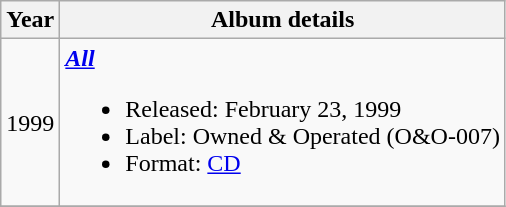<table class ="wikitable">
<tr>
<th>Year</th>
<th>Album details</th>
</tr>
<tr>
<td>1999</td>
<td><strong><em><a href='#'>All</a></em></strong><br><ul><li>Released: February 23, 1999</li><li>Label: Owned & Operated (O&O-007)</li><li>Format: <a href='#'>CD</a></li></ul></td>
</tr>
<tr>
</tr>
</table>
